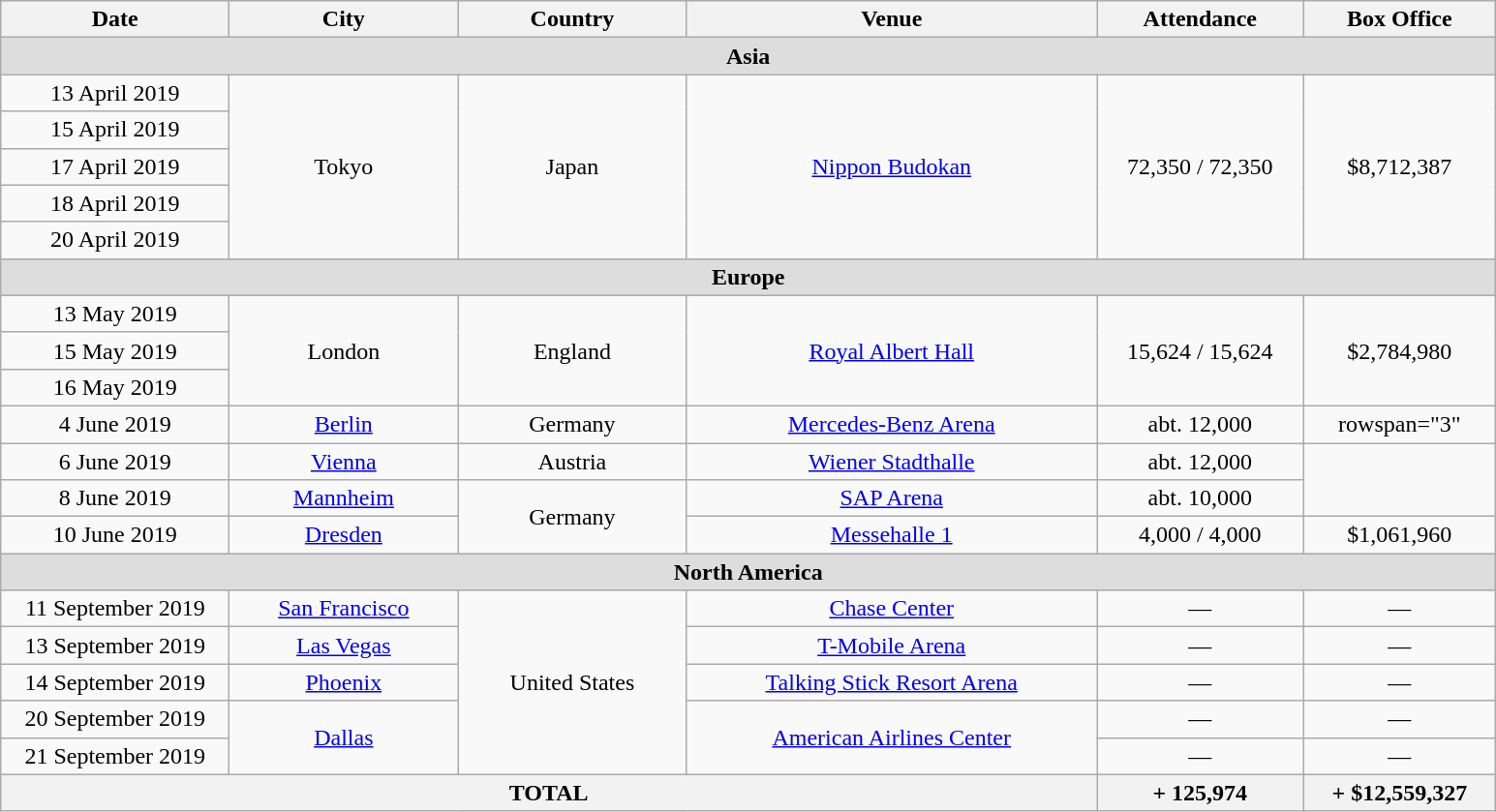<table class="wikitable" style="text-align:center;">
<tr>
<th width="150">Date</th>
<th width="150">City</th>
<th width="150">Country</th>
<th width="275">Venue</th>
<th width="135">Attendance</th>
<th width="125">Box Office</th>
</tr>
<tr>
<td colspan="6" style="background:#ddd;"><strong>Asia</strong></td>
</tr>
<tr>
<td>13 April 2019</td>
<td rowspan="5">Tokyo</td>
<td rowspan="5">Japan</td>
<td rowspan="5"><a href='#'>Nippon Budokan</a></td>
<td rowspan="5">72,350 / 72,350</td>
<td rowspan="5">$8,712,387</td>
</tr>
<tr>
<td>15 April 2019</td>
</tr>
<tr>
<td>17 April 2019</td>
</tr>
<tr>
<td>18 April 2019</td>
</tr>
<tr>
<td>20 April 2019</td>
</tr>
<tr>
<td colspan="6" style="background:#ddd;"><strong>Europe</strong></td>
</tr>
<tr>
<td>13 May 2019</td>
<td rowspan="3">London</td>
<td rowspan="3">England</td>
<td rowspan="3"><a href='#'>Royal Albert Hall</a></td>
<td rowspan="3">15,624 / 15,624</td>
<td rowspan="3">$2,784,980</td>
</tr>
<tr>
<td>15 May 2019</td>
</tr>
<tr>
<td>16 May 2019</td>
</tr>
<tr>
<td>4 June 2019</td>
<td><a href='#'>Berlin</a></td>
<td>Germany</td>
<td><a href='#'>Mercedes-Benz Arena</a></td>
<td>abt. 12,000</td>
<td>rowspan="3" </td>
</tr>
<tr>
<td>6 June 2019</td>
<td><a href='#'>Vienna</a></td>
<td>Austria</td>
<td><a href='#'>Wiener Stadthalle</a></td>
<td>abt. 12,000</td>
</tr>
<tr>
<td>8 June 2019</td>
<td><a href='#'>Mannheim</a></td>
<td rowspan="2">Germany</td>
<td><a href='#'>SAP Arena</a></td>
<td>abt. 10,000</td>
</tr>
<tr>
<td>10 June 2019</td>
<td><a href='#'>Dresden</a></td>
<td><a href='#'>Messehalle 1</a></td>
<td>4,000 / 4,000</td>
<td>$1,061,960</td>
</tr>
<tr>
<td colspan="6" style="background:#ddd;"><strong>North America</strong></td>
</tr>
<tr>
<td>11 September 2019</td>
<td><a href='#'>San Francisco</a></td>
<td rowspan="5">United States</td>
<td><a href='#'>Chase Center</a></td>
<td>—</td>
<td>—</td>
</tr>
<tr>
<td>13 September 2019</td>
<td><a href='#'>Las Vegas</a></td>
<td><a href='#'>T-Mobile Arena</a></td>
<td>—</td>
<td>—</td>
</tr>
<tr>
<td>14 September 2019</td>
<td><a href='#'>Phoenix</a></td>
<td><a href='#'>Talking Stick Resort Arena</a></td>
<td>—</td>
<td>—</td>
</tr>
<tr>
<td>20 September 2019</td>
<td rowspan="2"><a href='#'>Dallas</a></td>
<td rowspan="2"><a href='#'>American Airlines Center</a></td>
<td>—</td>
<td>—</td>
</tr>
<tr>
<td>21 September 2019</td>
<td>—</td>
<td>—</td>
</tr>
<tr>
<th colspan="4">TOTAL</th>
<th>+ 125,974</th>
<th>+ $12,559,327</th>
</tr>
</table>
